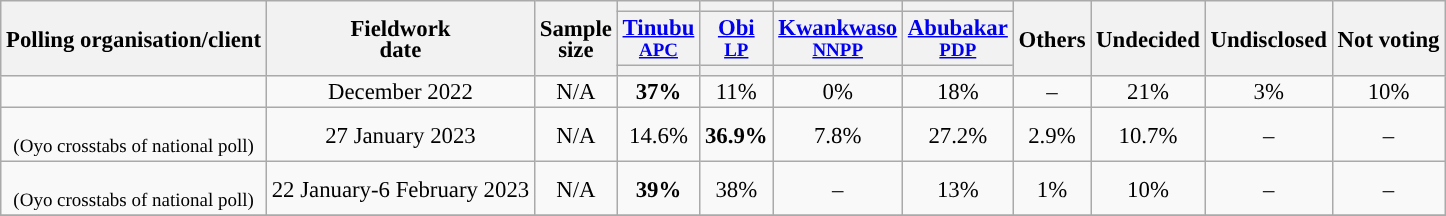<table class="wikitable" style="text-align:center;font-size:95%;line-height:14px;">
<tr>
<th rowspan="3">Polling organisation/client</th>
<th rowspan="3">Fieldwork<br>date</th>
<th rowspan="3">Sample<br>size</th>
<th></th>
<th></th>
<th></th>
<th></th>
<th rowspan="3">Others</th>
<th rowspan="3">Undecided</th>
<th rowspan="3">Undisclosed</th>
<th rowspan="3">Not voting</th>
</tr>
<tr>
<th><a href='#'>Tinubu</a><br><small><a href='#'>APC</a></small></th>
<th><a href='#'>Obi</a><br><small><a href='#'>LP</a></small></th>
<th><a href='#'>Kwankwaso</a><br><small><a href='#'>NNPP</a></small></th>
<th><a href='#'>Abubakar</a><br><small><a href='#'>PDP</a></small></th>
</tr>
<tr>
<th style="background:"></th>
<th style="background:"></th>
<th style="background:"></th>
<th style="background:"></th>
</tr>
<tr>
<td></td>
<td>December 2022</td>
<td>N/A</td>
<td><strong>37%</strong></td>
<td>11%</td>
<td>0%</td>
<td>18%</td>
<td>–</td>
<td>21%</td>
<td>3%</td>
<td>10%</td>
</tr>
<tr>
<td><br><small>(Oyo crosstabs of national poll)</small></td>
<td>27 January 2023</td>
<td>N/A</td>
<td>14.6%</td>
<td><strong>36.9%</strong></td>
<td>7.8%</td>
<td>27.2%</td>
<td>2.9%</td>
<td>10.7%</td>
<td>–</td>
<td>–</td>
</tr>
<tr>
<td><br><small>(Oyo crosstabs of national poll)</small></td>
<td>22 January-6 February 2023</td>
<td>N/A</td>
<td><strong>39%</strong></td>
<td>38%</td>
<td>–</td>
<td>13%</td>
<td>1%</td>
<td>10%</td>
<td>–</td>
<td>–</td>
</tr>
<tr>
</tr>
</table>
